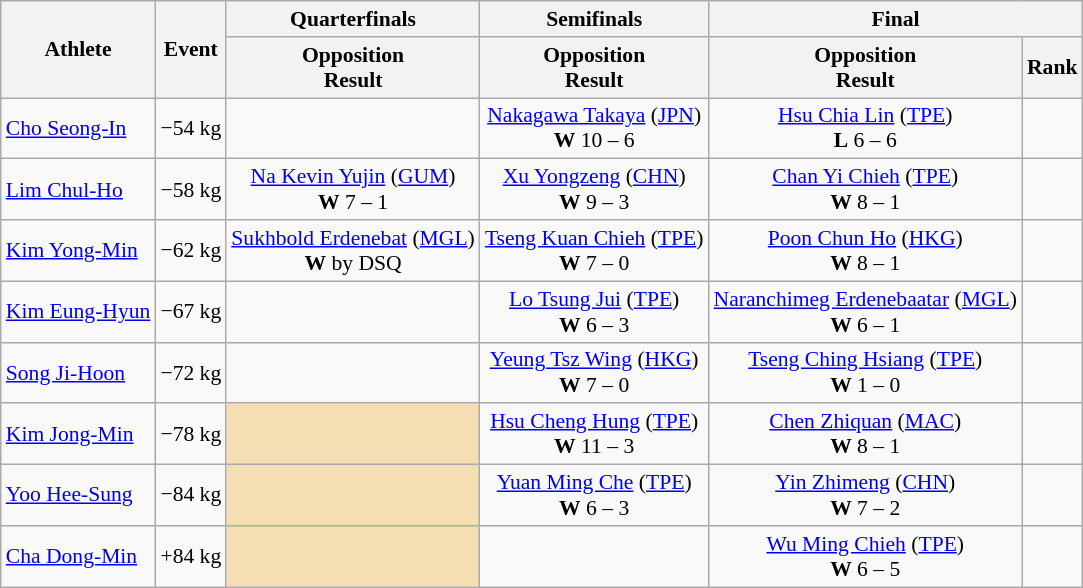<table class="wikitable" style="font-size:90%">
<tr>
<th rowspan="2">Athlete</th>
<th rowspan="2">Event</th>
<th>Quarterfinals</th>
<th>Semifinals</th>
<th colspan="2">Final</th>
</tr>
<tr>
<th>Opposition<br>Result</th>
<th>Opposition<br>Result</th>
<th>Opposition<br>Result</th>
<th>Rank</th>
</tr>
<tr>
<td><a href='#'>Cho Seong-In</a></td>
<td>−54 kg</td>
<td></td>
<td align=center> <a href='#'>Nakagawa Takaya</a> <span>(<a href='#'>JPN</a>)</span><br><strong>W</strong> 10 – 6</td>
<td align=center> <a href='#'>Hsu Chia Lin</a> <span>(<a href='#'>TPE</a>)</span><br><strong>L</strong> 6 – 6</td>
<td align=center></td>
</tr>
<tr>
<td><a href='#'>Lim Chul-Ho</a></td>
<td>−58 kg</td>
<td align=center> <a href='#'>Na Kevin Yujin</a> <span>(<a href='#'>GUM</a>)</span><br><strong>W</strong> 7 – 1</td>
<td align=center> <a href='#'>Xu Yongzeng</a> <span>(<a href='#'>CHN</a>)</span><br><strong>W</strong> 9 – 3</td>
<td align=center> <a href='#'>Chan Yi Chieh</a> <span>(<a href='#'>TPE</a>)</span><br><strong>W</strong> 8 – 1</td>
<td align=center></td>
</tr>
<tr>
<td><a href='#'>Kim Yong-Min</a></td>
<td>−62 kg</td>
<td align=center> <a href='#'>Sukhbold Erdenebat</a> <span>(<a href='#'>MGL</a>)</span><br><strong>W</strong> by DSQ</td>
<td align=center> <a href='#'>Tseng Kuan Chieh</a> <span>(<a href='#'>TPE</a>)</span><br><strong>W</strong> 7 – 0</td>
<td align=center> <a href='#'>Poon Chun Ho</a> <span>(<a href='#'>HKG</a>)</span><br><strong>W</strong> 8 – 1</td>
<td align=center></td>
</tr>
<tr>
<td><a href='#'>Kim Eung-Hyun</a></td>
<td>−67 kg</td>
<td></td>
<td align=center> <a href='#'>Lo Tsung Jui</a> <span>(<a href='#'>TPE</a>)</span><br><strong>W</strong> 6 – 3</td>
<td align=center> <a href='#'>Naranchimeg Erdenebaatar</a> <span>(<a href='#'>MGL</a>)</span><br><strong>W</strong> 6 – 1</td>
<td align=center></td>
</tr>
<tr>
<td><a href='#'>Song Ji-Hoon</a></td>
<td>−72 kg</td>
<td></td>
<td align=center> <a href='#'>Yeung Tsz Wing</a> <span>(<a href='#'>HKG</a>)</span><br><strong>W</strong> 7 – 0</td>
<td align=center> <a href='#'>Tseng Ching Hsiang</a> <span>(<a href='#'>TPE</a>)</span><br><strong>W</strong> 1 – 0</td>
<td align=center></td>
</tr>
<tr>
<td><a href='#'>Kim Jong-Min</a></td>
<td>−78 kg</td>
<td bgcolor=wheat></td>
<td align=center> <a href='#'>Hsu Cheng Hung</a> <span>(<a href='#'>TPE</a>)</span><br><strong>W</strong> 11 – 3</td>
<td align=center> <a href='#'>Chen Zhiquan</a> <span>(<a href='#'>MAC</a>)</span><br><strong>W</strong> 8 – 1</td>
<td align=center></td>
</tr>
<tr>
<td><a href='#'>Yoo Hee-Sung</a></td>
<td>−84 kg</td>
<td bgcolor=wheat></td>
<td align=center> <a href='#'>Yuan Ming Che</a> <span>(<a href='#'>TPE</a>)</span><br><strong>W</strong> 6 – 3</td>
<td align=center> <a href='#'>Yin Zhimeng</a> <span>(<a href='#'>CHN</a>)</span><br><strong>W</strong> 7 – 2</td>
<td align=center></td>
</tr>
<tr>
<td><a href='#'>Cha Dong-Min</a></td>
<td>+84 kg</td>
<td bgcolor=wheat></td>
<td></td>
<td align=center> <a href='#'>Wu Ming Chieh</a> <span>(<a href='#'>TPE</a>)</span><br><strong>W</strong> 6 – 5</td>
<td align=center></td>
</tr>
</table>
